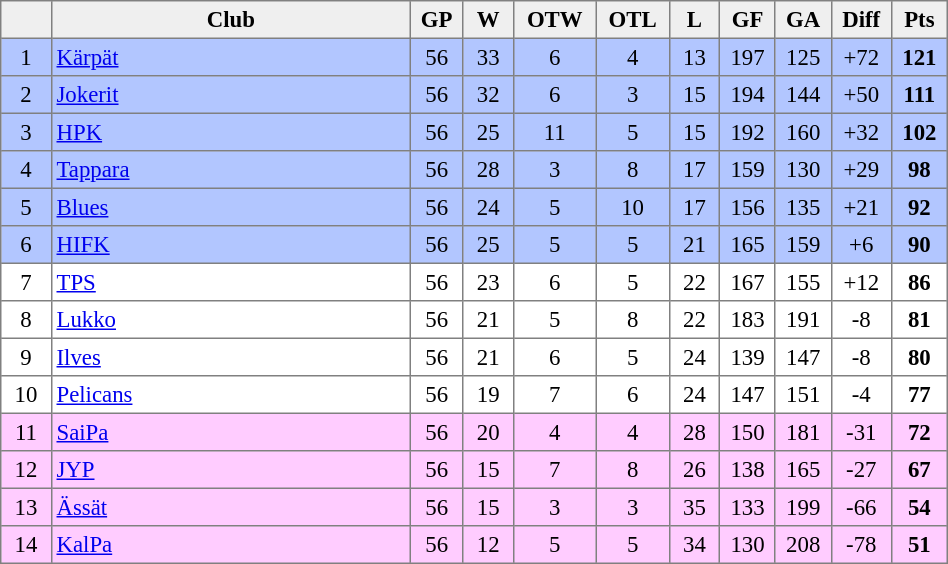<table cellpadding="3" cellspacing="0" border="1" style="font-size: 95%; text-align: center; border: gray solid 1px; border-collapse: collapse;" width="50%">
<tr bgcolor=#efefef>
<th width="20"></th>
<th width="185">Club</th>
<th width="20">GP</th>
<th width="20">W</th>
<th width="20">OTW</th>
<th width="20">OTL</th>
<th width="20">L</th>
<th width="20">GF</th>
<th width="20">GA</th>
<th width="20">Diff</th>
<th width="20">Pts</th>
</tr>
<tr bgcolor="B2C6FF">
<td>1</td>
<td align="left"><a href='#'>Kärpät</a></td>
<td>56</td>
<td>33</td>
<td>6</td>
<td>4</td>
<td>13</td>
<td>197</td>
<td>125</td>
<td>+72</td>
<td><strong>121</strong></td>
</tr>
<tr bgcolor="B2C6FF">
<td>2</td>
<td align="left"><a href='#'>Jokerit</a></td>
<td>56</td>
<td>32</td>
<td>6</td>
<td>3</td>
<td>15</td>
<td>194</td>
<td>144</td>
<td>+50</td>
<td><strong>111</strong></td>
</tr>
<tr bgcolor="B2C6FF">
<td>3</td>
<td align="left"><a href='#'>HPK</a></td>
<td>56</td>
<td>25</td>
<td>11</td>
<td>5</td>
<td>15</td>
<td>192</td>
<td>160</td>
<td>+32</td>
<td><strong>102</strong></td>
</tr>
<tr bgcolor="B2C6FF">
<td>4</td>
<td align="left"><a href='#'>Tappara</a></td>
<td>56</td>
<td>28</td>
<td>3</td>
<td>8</td>
<td>17</td>
<td>159</td>
<td>130</td>
<td>+29</td>
<td><strong>98</strong></td>
</tr>
<tr bgcolor="B2C6FF">
<td>5</td>
<td align="left"><a href='#'>Blues</a></td>
<td>56</td>
<td>24</td>
<td>5</td>
<td>10</td>
<td>17</td>
<td>156</td>
<td>135</td>
<td>+21</td>
<td><strong>92</strong></td>
</tr>
<tr bgcolor="B2C6FF">
<td>6</td>
<td align="left"><a href='#'>HIFK</a></td>
<td>56</td>
<td>25</td>
<td>5</td>
<td>5</td>
<td>21</td>
<td>165</td>
<td>159</td>
<td>+6</td>
<td><strong>90</strong></td>
</tr>
<tr>
<td>7</td>
<td align="left"><a href='#'>TPS</a></td>
<td>56</td>
<td>23</td>
<td>6</td>
<td>5</td>
<td>22</td>
<td>167</td>
<td>155</td>
<td>+12</td>
<td><strong>86</strong></td>
</tr>
<tr>
<td>8</td>
<td align="left"><a href='#'>Lukko</a></td>
<td>56</td>
<td>21</td>
<td>5</td>
<td>8</td>
<td>22</td>
<td>183</td>
<td>191</td>
<td>-8</td>
<td><strong>81</strong></td>
</tr>
<tr>
<td>9</td>
<td align="left"><a href='#'>Ilves</a></td>
<td>56</td>
<td>21</td>
<td>6</td>
<td>5</td>
<td>24</td>
<td>139</td>
<td>147</td>
<td>-8</td>
<td><strong>80</strong></td>
</tr>
<tr>
<td>10</td>
<td align="left"><a href='#'>Pelicans</a></td>
<td>56</td>
<td>19</td>
<td>7</td>
<td>6</td>
<td>24</td>
<td>147</td>
<td>151</td>
<td>-4</td>
<td><strong>77</strong></td>
</tr>
<tr bgcolor=ffccff>
<td>11</td>
<td align="left"><a href='#'>SaiPa</a></td>
<td>56</td>
<td>20</td>
<td>4</td>
<td>4</td>
<td>28</td>
<td>150</td>
<td>181</td>
<td>-31</td>
<td><strong>72</strong></td>
</tr>
<tr bgcolor=ffccff>
<td>12</td>
<td align="left"><a href='#'>JYP</a></td>
<td>56</td>
<td>15</td>
<td>7</td>
<td>8</td>
<td>26</td>
<td>138</td>
<td>165</td>
<td>-27</td>
<td><strong>67</strong></td>
</tr>
<tr bgcolor=ffccff>
<td>13</td>
<td align="left"><a href='#'>Ässät</a></td>
<td>56</td>
<td>15</td>
<td>3</td>
<td>3</td>
<td>35</td>
<td>133</td>
<td>199</td>
<td>-66</td>
<td><strong>54</strong></td>
</tr>
<tr bgcolor=ffccff>
<td>14</td>
<td align="left"><a href='#'>KalPa</a></td>
<td>56</td>
<td>12</td>
<td>5</td>
<td>5</td>
<td>34</td>
<td>130</td>
<td>208</td>
<td>-78</td>
<td><strong>51</strong></td>
</tr>
</table>
